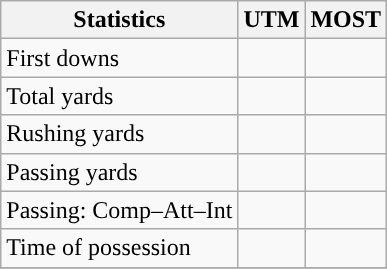<table class="wikitable" style="float: left;">
<tr>
<th>Statistics</th>
<th>UTM</th>
<th>MOST</th>
</tr>
<tr>
<td>First downs</td>
<td></td>
<td></td>
</tr>
<tr>
<td>Total yards</td>
<td></td>
<td></td>
</tr>
<tr>
<td>Rushing yards</td>
<td></td>
<td></td>
</tr>
<tr>
<td>Passing yards</td>
<td></td>
<td></td>
</tr>
<tr>
<td>Passing: Comp–Att–Int</td>
<td></td>
<td></td>
</tr>
<tr>
<td>Time of possession</td>
<td></td>
<td></td>
</tr>
<tr>
</tr>
</table>
